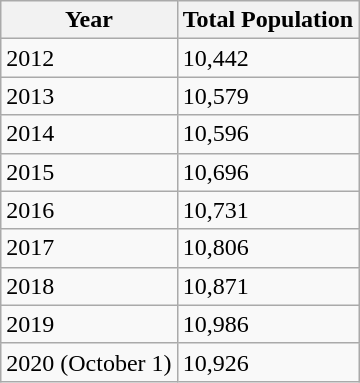<table class="wikitable">
<tr>
<th>Year</th>
<th>Total Population</th>
</tr>
<tr>
<td>2012</td>
<td>10,442</td>
</tr>
<tr>
<td>2013</td>
<td>10,579</td>
</tr>
<tr>
<td>2014</td>
<td>10,596</td>
</tr>
<tr>
<td>2015</td>
<td>10,696</td>
</tr>
<tr>
<td>2016</td>
<td>10,731</td>
</tr>
<tr>
<td>2017</td>
<td>10,806</td>
</tr>
<tr>
<td>2018</td>
<td>10,871</td>
</tr>
<tr>
<td>2019</td>
<td>10,986</td>
</tr>
<tr>
<td>2020 (October 1)</td>
<td>10,926</td>
</tr>
</table>
